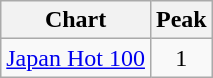<table class="wikitable">
<tr>
<th style="text-align:center;">Chart</th>
<th style="text-align:center;">Peak</th>
</tr>
<tr>
<td align="left"><a href='#'>Japan Hot 100</a></td>
<td style="text-align:center;">1</td>
</tr>
</table>
